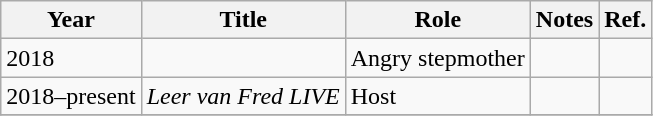<table class="wikitable sortable">
<tr>
<th>Year</th>
<th>Title</th>
<th>Role</th>
<th class="unsortable">Notes</th>
<th class="unsortable">Ref.</th>
</tr>
<tr>
<td>2018</td>
<td><em></em></td>
<td>Angry stepmother</td>
<td></td>
<td></td>
</tr>
<tr>
<td>2018–present</td>
<td><em>Leer van Fred LIVE</em></td>
<td>Host</td>
<td></td>
<td></td>
</tr>
<tr>
</tr>
</table>
